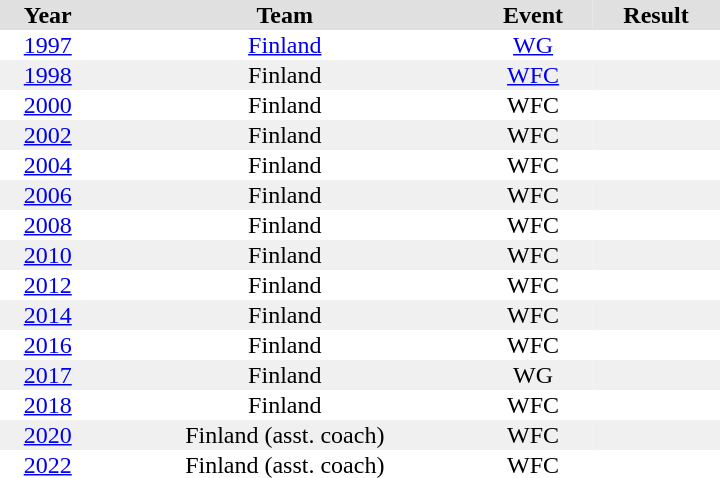<table border="0" cellpadding="1" cellspacing="0" style="text-align:center; width:30em">
<tr bgcolor="#e0e0e0">
<th>Year</th>
<th>Team</th>
<th>Event</th>
<th>Result</th>
</tr>
<tr>
<td><a href='#'>1997</a></td>
<td><a href='#'>Finland</a></td>
<td><a href='#'>WG</a></td>
<td></td>
</tr>
<tr bgcolor="#f0f0f0">
<td><a href='#'>1998</a></td>
<td>Finland</td>
<td><a href='#'>WFC</a></td>
<td></td>
</tr>
<tr>
<td><a href='#'>2000</a></td>
<td>Finland</td>
<td>WFC</td>
<td></td>
</tr>
<tr bgcolor="#f0f0f0">
<td><a href='#'>2002</a></td>
<td>Finland</td>
<td>WFC</td>
<td></td>
</tr>
<tr>
<td><a href='#'>2004</a></td>
<td>Finland</td>
<td>WFC</td>
<td></td>
</tr>
<tr bgcolor="#f0f0f0">
<td><a href='#'>2006</a></td>
<td>Finland</td>
<td>WFC</td>
<td></td>
</tr>
<tr>
<td><a href='#'>2008</a></td>
<td>Finland</td>
<td>WFC</td>
<td></td>
</tr>
<tr bgcolor="#f0f0f0">
<td><a href='#'>2010</a></td>
<td>Finland</td>
<td>WFC</td>
<td></td>
</tr>
<tr>
<td><a href='#'>2012</a></td>
<td>Finland</td>
<td>WFC</td>
<td></td>
</tr>
<tr bgcolor="#f0f0f0">
<td><a href='#'>2014</a></td>
<td>Finland</td>
<td>WFC</td>
<td></td>
</tr>
<tr>
<td><a href='#'>2016</a></td>
<td>Finland</td>
<td>WFC</td>
<td></td>
</tr>
<tr bgcolor="#f0f0f0">
<td><a href='#'>2017</a></td>
<td>Finland</td>
<td>WG</td>
<td></td>
</tr>
<tr>
<td><a href='#'>2018</a></td>
<td>Finland</td>
<td>WFC</td>
<td></td>
</tr>
<tr bgcolor="#f0f0f0">
<td><a href='#'>2020</a></td>
<td>Finland (asst. coach)</td>
<td>WFC</td>
<td></td>
</tr>
<tr>
<td><a href='#'>2022</a></td>
<td>Finland (asst. coach)</td>
<td>WFC</td>
<td></td>
</tr>
</table>
